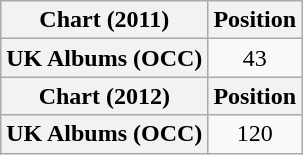<table class="wikitable plainrowheaders" style="text-align:center">
<tr>
<th scope="col">Chart (2011)</th>
<th scope="col">Position</th>
</tr>
<tr>
<th scope="row">UK Albums (OCC)</th>
<td>43</td>
</tr>
<tr>
<th scope="col">Chart (2012)</th>
<th scope="col">Position</th>
</tr>
<tr>
<th scope="row">UK Albums (OCC)</th>
<td>120</td>
</tr>
</table>
